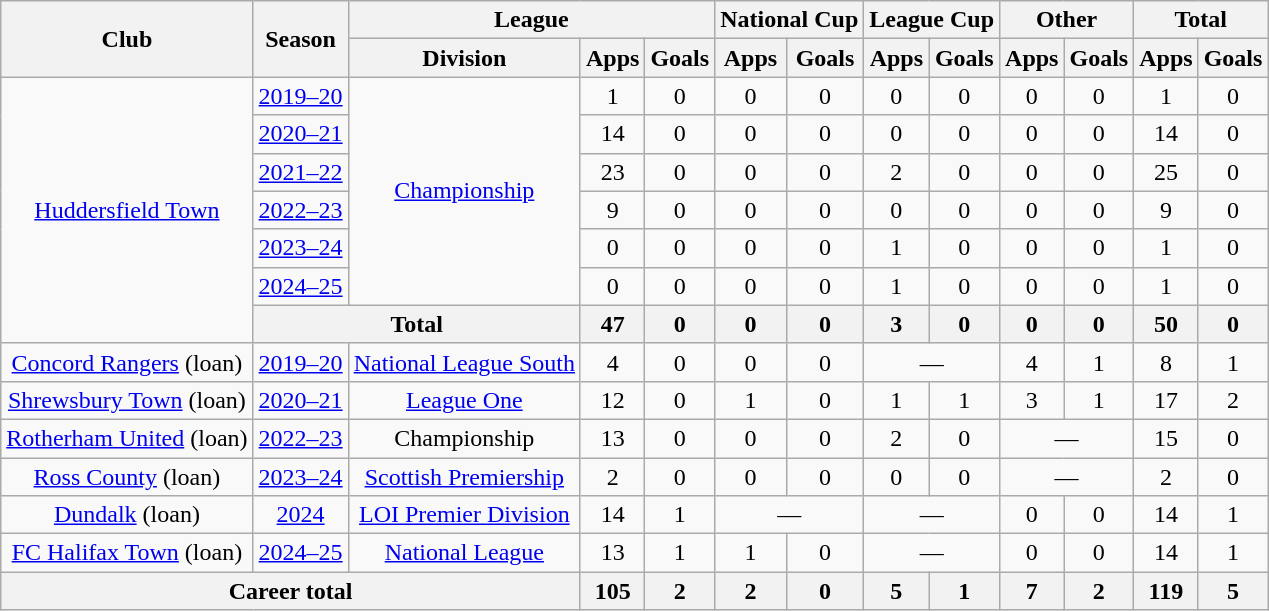<table class="wikitable" style="text-align:center">
<tr>
<th rowspan="2">Club</th>
<th rowspan="2">Season</th>
<th colspan="3">League</th>
<th colspan="2">National Cup</th>
<th colspan="2">League Cup</th>
<th colspan="2">Other</th>
<th colspan="2">Total</th>
</tr>
<tr>
<th>Division</th>
<th>Apps</th>
<th>Goals</th>
<th>Apps</th>
<th>Goals</th>
<th>Apps</th>
<th>Goals</th>
<th>Apps</th>
<th>Goals</th>
<th>Apps</th>
<th>Goals</th>
</tr>
<tr>
<td rowspan="7"><a href='#'>Huddersfield Town</a></td>
<td><a href='#'>2019–20</a></td>
<td rowspan="6"><a href='#'>Championship</a></td>
<td>1</td>
<td>0</td>
<td>0</td>
<td>0</td>
<td>0</td>
<td>0</td>
<td>0</td>
<td>0</td>
<td>1</td>
<td>0</td>
</tr>
<tr>
<td><a href='#'>2020–21</a></td>
<td>14</td>
<td>0</td>
<td>0</td>
<td>0</td>
<td>0</td>
<td>0</td>
<td>0</td>
<td>0</td>
<td>14</td>
<td>0</td>
</tr>
<tr>
<td><a href='#'>2021–22</a></td>
<td>23</td>
<td>0</td>
<td>0</td>
<td>0</td>
<td>2</td>
<td>0</td>
<td>0</td>
<td>0</td>
<td>25</td>
<td>0</td>
</tr>
<tr>
<td><a href='#'>2022–23</a></td>
<td>9</td>
<td>0</td>
<td>0</td>
<td>0</td>
<td>0</td>
<td>0</td>
<td>0</td>
<td>0</td>
<td>9</td>
<td>0</td>
</tr>
<tr>
<td><a href='#'>2023–24</a></td>
<td>0</td>
<td>0</td>
<td>0</td>
<td>0</td>
<td>1</td>
<td>0</td>
<td>0</td>
<td>0</td>
<td>1</td>
<td>0</td>
</tr>
<tr>
<td><a href='#'>2024–25</a></td>
<td>0</td>
<td>0</td>
<td>0</td>
<td>0</td>
<td>1</td>
<td>0</td>
<td>0</td>
<td>0</td>
<td>1</td>
<td>0</td>
</tr>
<tr>
<th colspan="2">Total</th>
<th>47</th>
<th>0</th>
<th>0</th>
<th>0</th>
<th>3</th>
<th>0</th>
<th>0</th>
<th>0</th>
<th>50</th>
<th>0</th>
</tr>
<tr>
<td><a href='#'>Concord Rangers</a> (loan)</td>
<td><a href='#'>2019–20</a></td>
<td><a href='#'>National League South</a></td>
<td>4</td>
<td>0</td>
<td>0</td>
<td>0</td>
<td colspan="2">—</td>
<td>4</td>
<td>1</td>
<td>8</td>
<td>1</td>
</tr>
<tr>
<td><a href='#'>Shrewsbury Town</a> (loan)</td>
<td><a href='#'>2020–21</a></td>
<td><a href='#'>League One</a></td>
<td>12</td>
<td>0</td>
<td>1</td>
<td>0</td>
<td>1</td>
<td>1</td>
<td>3</td>
<td>1</td>
<td>17</td>
<td>2</td>
</tr>
<tr>
<td><a href='#'>Rotherham United</a> (loan)</td>
<td><a href='#'>2022–23</a></td>
<td>Championship</td>
<td>13</td>
<td>0</td>
<td>0</td>
<td>0</td>
<td>2</td>
<td>0</td>
<td colspan="2">—</td>
<td>15</td>
<td>0</td>
</tr>
<tr>
<td><a href='#'>Ross County</a> (loan)</td>
<td><a href='#'>2023–24</a></td>
<td><a href='#'>Scottish Premiership</a></td>
<td>2</td>
<td>0</td>
<td>0</td>
<td>0</td>
<td>0</td>
<td>0</td>
<td colspan="2">—</td>
<td>2</td>
<td>0</td>
</tr>
<tr>
<td><a href='#'>Dundalk</a> (loan)</td>
<td><a href='#'>2024</a></td>
<td><a href='#'>LOI Premier Division</a></td>
<td>14</td>
<td>1</td>
<td colspan="2">—</td>
<td colspan="2">—</td>
<td>0</td>
<td>0</td>
<td>14</td>
<td>1</td>
</tr>
<tr>
<td><a href='#'>FC Halifax Town</a> (loan)</td>
<td><a href='#'>2024–25</a></td>
<td><a href='#'>National League</a></td>
<td>13</td>
<td>1</td>
<td>1</td>
<td>0</td>
<td colspan="2">—</td>
<td>0</td>
<td>0</td>
<td>14</td>
<td>1</td>
</tr>
<tr>
<th colspan="3">Career total</th>
<th>105</th>
<th>2</th>
<th>2</th>
<th>0</th>
<th>5</th>
<th>1</th>
<th>7</th>
<th>2</th>
<th>119</th>
<th>5</th>
</tr>
</table>
